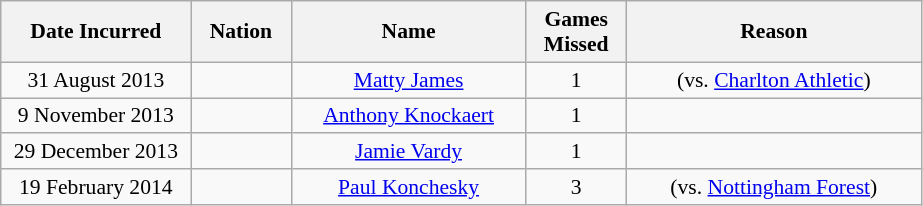<table class="wikitable" style="font-size: 90%; text-align: center">
<tr>
<th width=120>Date Incurred</th>
<th width=60>Nation</th>
<th width=150>Name</th>
<th width=60>Games Missed</th>
<th width=190>Reason</th>
</tr>
<tr>
<td>31 August 2013</td>
<td></td>
<td><a href='#'>Matty James</a></td>
<td>1</td>
<td> (vs. <a href='#'>Charlton Athletic</a>)</td>
</tr>
<tr>
<td>9 November 2013</td>
<td></td>
<td><a href='#'>Anthony Knockaert</a></td>
<td>1</td>
<td></td>
</tr>
<tr>
<td>29 December 2013</td>
<td></td>
<td><a href='#'>Jamie Vardy</a></td>
<td>1</td>
<td></td>
</tr>
<tr>
<td>19 February 2014</td>
<td></td>
<td><a href='#'>Paul Konchesky</a></td>
<td>3</td>
<td> (vs. <a href='#'>Nottingham Forest</a>)</td>
</tr>
</table>
